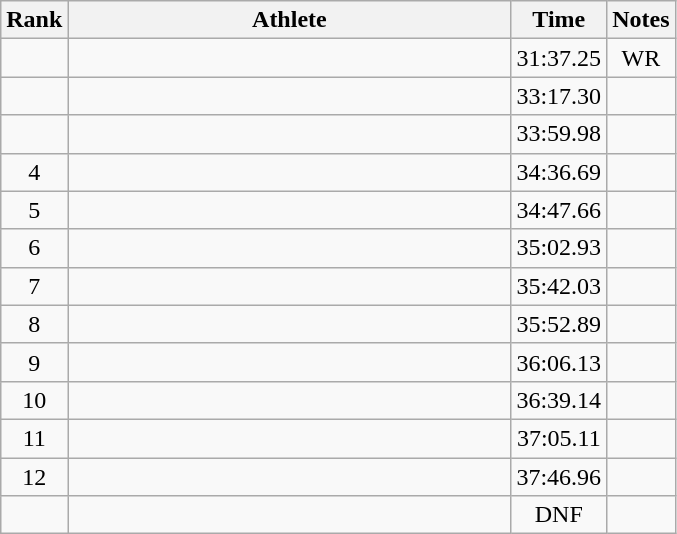<table class="wikitable" style="text-align:center">
<tr>
<th>Rank</th>
<th Style="width:18em">Athlete</th>
<th>Time</th>
<th>Notes</th>
</tr>
<tr>
<td></td>
<td style="text-align:left"></td>
<td>31:37.25</td>
<td>WR</td>
</tr>
<tr>
<td></td>
<td style="text-align:left"></td>
<td>33:17.30</td>
<td></td>
</tr>
<tr>
<td></td>
<td style="text-align:left"></td>
<td>33:59.98</td>
<td></td>
</tr>
<tr>
<td>4</td>
<td style="text-align:left"></td>
<td>34:36.69</td>
<td></td>
</tr>
<tr>
<td>5</td>
<td style="text-align:left"></td>
<td>34:47.66</td>
<td></td>
</tr>
<tr>
<td>6</td>
<td style="text-align:left"></td>
<td>35:02.93</td>
<td></td>
</tr>
<tr>
<td>7</td>
<td style="text-align:left"></td>
<td>35:42.03</td>
<td></td>
</tr>
<tr>
<td>8</td>
<td style="text-align:left"></td>
<td>35:52.89</td>
<td></td>
</tr>
<tr>
<td>9</td>
<td style="text-align:left"></td>
<td>36:06.13</td>
<td></td>
</tr>
<tr>
<td>10</td>
<td style="text-align:left"></td>
<td>36:39.14</td>
<td></td>
</tr>
<tr>
<td>11</td>
<td style="text-align:left"></td>
<td>37:05.11</td>
<td></td>
</tr>
<tr>
<td>12</td>
<td style="text-align:left"></td>
<td>37:46.96</td>
<td></td>
</tr>
<tr>
<td></td>
<td style="text-align:left"></td>
<td>DNF</td>
<td></td>
</tr>
</table>
